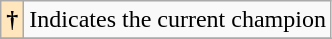<table class="wikitable">
<tr>
<th style="background-color:#FFE6BD">†</th>
<td>Indicates the current champion</td>
</tr>
<tr>
</tr>
</table>
